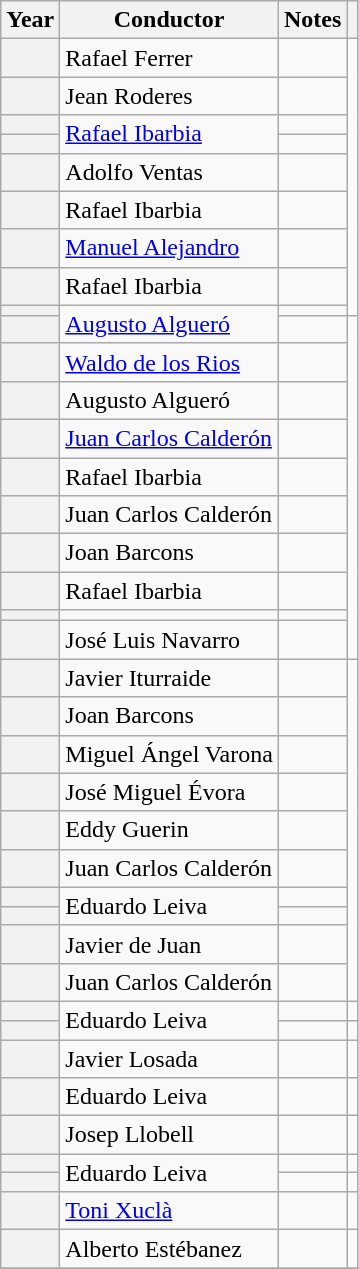<table class="wikitable plainrowheaders">
<tr>
<th>Year</th>
<th>Conductor</th>
<th>Notes</th>
<th></th>
</tr>
<tr>
<th scope="row"></th>
<td>Rafael Ferrer</td>
<td></td>
<td rowspan="9"></td>
</tr>
<tr>
<th scope="row"></th>
<td> Jean Roderes</td>
<td></td>
</tr>
<tr>
<th scope="row"></th>
<td rowspan="2"><a href='#'>Rafael Ibarbia</a></td>
</tr>
<tr>
<th scope="row"></th>
<td></td>
</tr>
<tr>
<th scope="row"></th>
<td>Adolfo Ventas</td>
<td></td>
</tr>
<tr>
<th scope="row"></th>
<td>Rafael Ibarbia</td>
<td></td>
</tr>
<tr>
<th scope="row"></th>
<td><a href='#'>Manuel Alejandro</a></td>
<td></td>
</tr>
<tr>
<th scope="row"></th>
<td>Rafael Ibarbia</td>
<td></td>
</tr>
<tr>
<th scope="row"></th>
<td rowspan="2"><a href='#'>Augusto Algueró</a></td>
<td></td>
</tr>
<tr>
<th scope="row"></th>
<td></td>
<td rowspan="10"></td>
</tr>
<tr>
<th scope="row"></th>
<td> <a href='#'>Waldo de los Rios</a></td>
<td></td>
</tr>
<tr>
<th scope="row"></th>
<td>Augusto Algueró</td>
<td></td>
</tr>
<tr>
<th scope="row"></th>
<td><a href='#'>Juan Carlos Calderón</a></td>
<td></td>
</tr>
<tr>
<th scope="row"></th>
<td>Rafael Ibarbia</td>
<td></td>
</tr>
<tr>
<th scope="row"></th>
<td>Juan Carlos Calderón</td>
<td></td>
</tr>
<tr>
<th scope="row"></th>
<td>Joan Barcons</td>
<td></td>
</tr>
<tr>
<th scope="row"></th>
<td>Rafael Ibarbia</td>
<td></td>
</tr>
<tr>
<th scope="row"></th>
<td></td>
<td></td>
</tr>
<tr>
<th scope="row"></th>
<td>José Luis Navarro</td>
<td></td>
</tr>
<tr>
<th scope="row"></th>
<td>Javier Iturraide</td>
<td></td>
<td rowspan="10"></td>
</tr>
<tr>
<th scope="row"></th>
<td>Joan Barcons</td>
<td></td>
</tr>
<tr>
<th scope="row"></th>
<td>Miguel Ángel Varona</td>
<td></td>
</tr>
<tr>
<th scope="row"></th>
<td>José Miguel Évora</td>
<td></td>
</tr>
<tr>
<th scope="row"></th>
<td>Eddy Guerin</td>
<td></td>
</tr>
<tr>
<th scope="row"></th>
<td>Juan Carlos Calderón</td>
<td></td>
</tr>
<tr>
<th scope="row"></th>
<td rowspan="2">Eduardo Leiva</td>
<td></td>
</tr>
<tr>
<th scope="row"></th>
<td></td>
</tr>
<tr>
<th scope="row"></th>
<td>Javier de Juan</td>
<td></td>
</tr>
<tr>
<th scope="row"></th>
<td>Juan Carlos Calderón</td>
<td></td>
</tr>
<tr>
<th scope="row"></th>
<td rowspan="2">Eduardo Leiva</td>
<td></td>
<td></td>
</tr>
<tr>
<th scope="row"></th>
<td></td>
<td></td>
</tr>
<tr>
<th scope="row"></th>
<td>Javier Losada</td>
<td></td>
<td></td>
</tr>
<tr>
<th scope="row"></th>
<td>Eduardo Leiva</td>
<td></td>
<td></td>
</tr>
<tr>
<th scope="row"></th>
<td>Josep Llobell</td>
<td></td>
<td></td>
</tr>
<tr>
<th scope="row"></th>
<td rowspan="2">Eduardo Leiva</td>
<td></td>
<td></td>
</tr>
<tr>
<th scope="row"></th>
<td></td>
<td></td>
</tr>
<tr>
<th scope="row"></th>
<td><a href='#'>Toni Xuclà</a></td>
<td></td>
<td></td>
</tr>
<tr>
<th scope="row"></th>
<td>Alberto Estébanez</td>
<td></td>
<td></td>
</tr>
<tr>
</tr>
</table>
